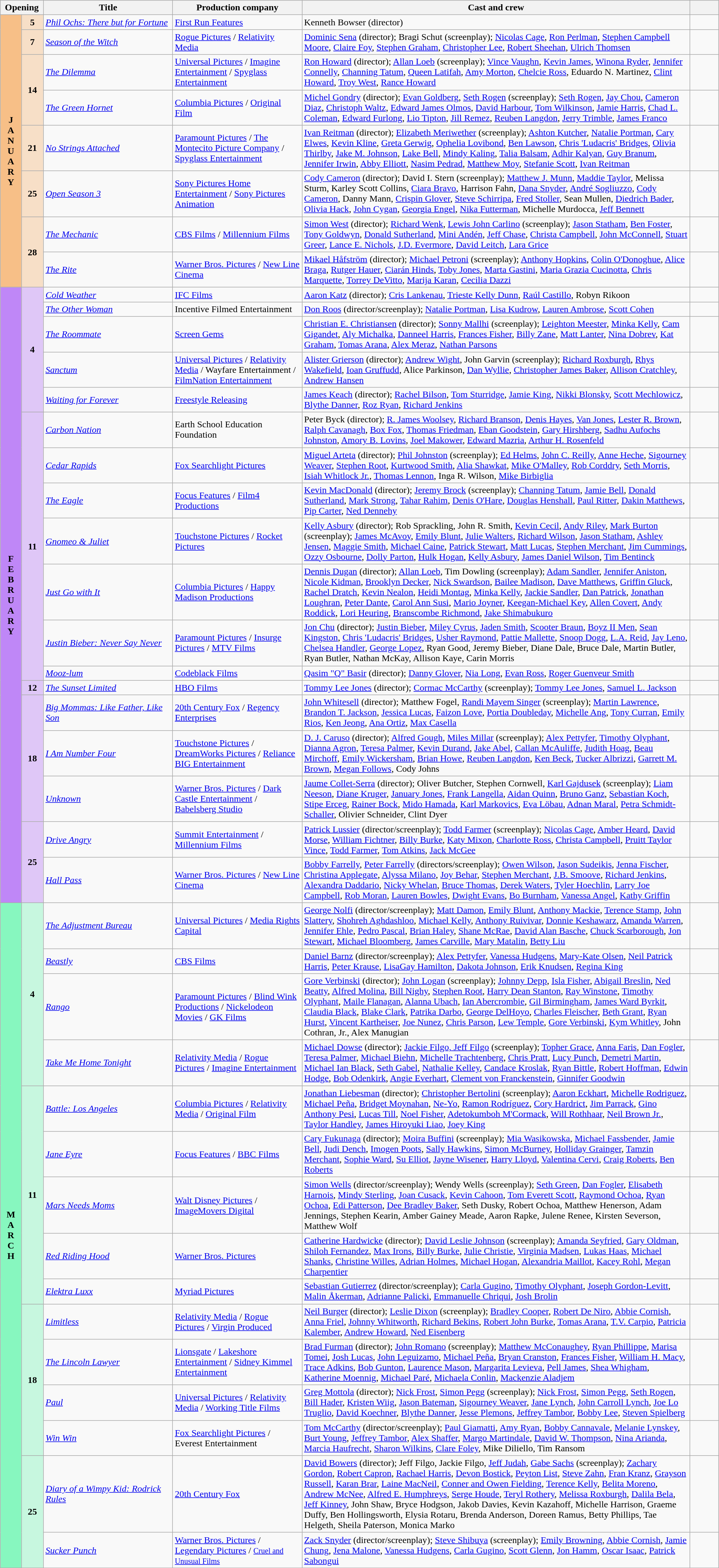<table class="wikitable sortable">
<tr>
<th colspan="2" style="width:6%;">Opening</th>
<th style="width:18%;">Title</th>
<th style="width:18%;">Production company</th>
<th>Cast and crew</th>
<th style="width:4%;"  class="unsortable"></th>
</tr>
<tr>
<th rowspan="8" style="text-align:center; background:#f7bf87">J<br>A<br>N<br>U<br>A<br>R<br>Y</th>
<td style="text-align:center; background:#f7dfc7"><strong>5</strong></td>
<td><em><a href='#'>Phil Ochs: There but for Fortune</a></em></td>
<td><a href='#'>First Run Features</a></td>
<td>Kenneth Bowser (director)</td>
<td style="text-align:center;"></td>
</tr>
<tr>
<td rowspan="1" style="text-align:center; background:#f7dfc7"><strong>7</strong></td>
<td><em><a href='#'>Season of the Witch</a></em></td>
<td><a href='#'>Rogue Pictures</a> / <a href='#'>Relativity Media</a></td>
<td><a href='#'>Dominic Sena</a> (director); Bragi Schut (screenplay); <a href='#'>Nicolas Cage</a>, <a href='#'>Ron Perlman</a>, <a href='#'>Stephen Campbell Moore</a>, <a href='#'>Claire Foy</a>, <a href='#'>Stephen Graham</a>, <a href='#'>Christopher Lee</a>, <a href='#'>Robert Sheehan</a>, <a href='#'>Ulrich Thomsen</a></td>
<td style="text-align:center;"></td>
</tr>
<tr>
<td rowspan="2" style="text-align:center; background:#f7dfc7"><strong>14</strong></td>
<td><em><a href='#'>The Dilemma</a></em></td>
<td><a href='#'>Universal Pictures</a> / <a href='#'>Imagine Entertainment</a> / <a href='#'>Spyglass Entertainment</a></td>
<td><a href='#'>Ron Howard</a> (director); <a href='#'>Allan Loeb</a> (screenplay); <a href='#'>Vince Vaughn</a>, <a href='#'>Kevin James</a>, <a href='#'>Winona Ryder</a>, <a href='#'>Jennifer Connelly</a>, <a href='#'>Channing Tatum</a>, <a href='#'>Queen Latifah</a>, <a href='#'>Amy Morton</a>, <a href='#'>Chelcie Ross</a>, Eduardo N. Martinez, <a href='#'>Clint Howard</a>, <a href='#'>Troy West</a>, <a href='#'>Rance Howard</a></td>
<td style="text-align:center;"></td>
</tr>
<tr>
<td><em><a href='#'>The Green Hornet</a></em></td>
<td><a href='#'>Columbia Pictures</a> / <a href='#'>Original Film</a></td>
<td><a href='#'>Michel Gondry</a> (director); <a href='#'>Evan Goldberg</a>, <a href='#'>Seth Rogen</a> (screenplay); <a href='#'>Seth Rogen</a>, <a href='#'>Jay Chou</a>, <a href='#'>Cameron Diaz</a>, <a href='#'>Christoph Waltz</a>, <a href='#'>Edward James Olmos</a>, <a href='#'>David Harbour</a>, <a href='#'>Tom Wilkinson</a>, <a href='#'>Jamie Harris</a>, <a href='#'>Chad L. Coleman</a>, <a href='#'>Edward Furlong</a>, <a href='#'>Lio Tipton</a>, <a href='#'>Jill Remez</a>, <a href='#'>Reuben Langdon</a>, <a href='#'>Jerry Trimble</a>, <a href='#'>James Franco</a></td>
<td style="text-align:center;"></td>
</tr>
<tr>
<td rowspan="1" style="text-align:center; background:#f7dfc7"><strong>21</strong></td>
<td><em><a href='#'>No Strings Attached</a></em></td>
<td><a href='#'>Paramount Pictures</a> / <a href='#'>The Montecito Picture Company</a> / <a href='#'>Spyglass Entertainment</a></td>
<td><a href='#'>Ivan Reitman</a> (director); <a href='#'>Elizabeth Meriwether</a> (screenplay); <a href='#'>Ashton Kutcher</a>, <a href='#'>Natalie Portman</a>, <a href='#'>Cary Elwes</a>, <a href='#'>Kevin Kline</a>, <a href='#'>Greta Gerwig</a>, <a href='#'>Ophelia Lovibond</a>, <a href='#'>Ben Lawson</a>, <a href='#'>Chris 'Ludacris' Bridges</a>, <a href='#'>Olivia Thirlby</a>, <a href='#'>Jake M. Johnson</a>, <a href='#'>Lake Bell</a>, <a href='#'>Mindy Kaling</a>, <a href='#'>Talia Balsam</a>, <a href='#'>Adhir Kalyan</a>, <a href='#'>Guy Branum</a>, <a href='#'>Jennifer Irwin</a>, <a href='#'>Abby Elliott</a>, <a href='#'>Nasim Pedrad</a>, <a href='#'>Matthew Moy</a>, <a href='#'>Stefanie Scott</a>, <a href='#'>Ivan Reitman</a></td>
<td style="text-align:center;"></td>
</tr>
<tr>
<td rowspan="1" style="text-align:center; background:#f7dfc7"><strong>25</strong></td>
<td><em><a href='#'>Open Season 3</a></em></td>
<td><a href='#'>Sony Pictures Home Entertainment</a> / <a href='#'>Sony Pictures Animation</a></td>
<td><a href='#'>Cody Cameron</a> (director); David I. Stern (screenplay); <a href='#'>Matthew J. Munn</a>, <a href='#'>Maddie Taylor</a>, Melissa Sturm, Karley Scott Collins, <a href='#'>Ciara Bravo</a>, Harrison Fahn, <a href='#'>Dana Snyder</a>, <a href='#'>André Sogliuzzo</a>, <a href='#'>Cody Cameron</a>, Danny Mann, <a href='#'>Crispin Glover</a>, <a href='#'>Steve Schirripa</a>, <a href='#'>Fred Stoller</a>, Sean Mullen, <a href='#'>Diedrich Bader</a>, <a href='#'>Olivia Hack</a>, <a href='#'>John Cygan</a>, <a href='#'>Georgia Engel</a>, <a href='#'>Nika Futterman</a>, Michelle Murdocca, <a href='#'>Jeff Bennett</a></td>
<td></td>
</tr>
<tr>
<td rowspan="2" style="text-align:center; background:#f7dfc7"><strong>28</strong></td>
<td><em><a href='#'>The Mechanic</a></em></td>
<td><a href='#'>CBS Films</a> / <a href='#'>Millennium Films</a></td>
<td><a href='#'>Simon West</a> (director); <a href='#'>Richard Wenk</a>, <a href='#'>Lewis John Carlino</a> (screenplay); <a href='#'>Jason Statham</a>, <a href='#'>Ben Foster</a>, <a href='#'>Tony Goldwyn</a>, <a href='#'>Donald Sutherland</a>, <a href='#'>Mini Andén</a>, <a href='#'>Jeff Chase</a>, <a href='#'>Christa Campbell</a>, <a href='#'>John McConnell</a>, <a href='#'>Stuart Greer</a>, <a href='#'>Lance E. Nichols</a>, <a href='#'>J.D. Evermore</a>, <a href='#'>David Leitch</a>, <a href='#'>Lara Grice</a></td>
<td style="text-align:center;"></td>
</tr>
<tr>
<td><em><a href='#'>The Rite</a></em></td>
<td><a href='#'>Warner Bros. Pictures</a> / <a href='#'>New Line Cinema</a></td>
<td><a href='#'>Mikael Håfström</a> (director); <a href='#'>Michael Petroni</a> (screenplay); <a href='#'>Anthony Hopkins</a>, <a href='#'>Colin O'Donoghue</a>, <a href='#'>Alice Braga</a>, <a href='#'>Rutger Hauer</a>, <a href='#'>Ciarán Hinds</a>, <a href='#'>Toby Jones</a>, <a href='#'>Marta Gastini</a>, <a href='#'>Maria Grazia Cucinotta</a>, <a href='#'>Chris Marquette</a>, <a href='#'>Torrey DeVitto</a>, <a href='#'>Marija Karan</a>, <a href='#'>Cecilia Dazzi</a></td>
<td style="text-align:center;"></td>
</tr>
<tr>
<th rowspan="18" style="text-align:center; background:#bf87f7">F<br>E<br>B<br>R<br>U<br>A<br>R<br>Y</th>
<td rowspan="5" style="text-align:center; background:#dfc7f7"><strong>4</strong></td>
<td><em><a href='#'>Cold Weather</a></em></td>
<td><a href='#'>IFC Films</a></td>
<td><a href='#'>Aaron Katz</a> (director); <a href='#'>Cris Lankenau</a>, <a href='#'>Trieste Kelly Dunn</a>, <a href='#'>Raúl Castillo</a>, Robyn Rikoon</td>
<td style="text-align:center;"></td>
</tr>
<tr>
<td><em><a href='#'>The Other Woman</a></em></td>
<td>Incentive Filmed Entertainment</td>
<td><a href='#'>Don Roos</a> (director/screenplay); <a href='#'>Natalie Portman</a>, <a href='#'>Lisa Kudrow</a>, <a href='#'>Lauren Ambrose</a>, <a href='#'>Scott Cohen</a></td>
<td style="text-align:center;"></td>
</tr>
<tr>
<td><em><a href='#'>The Roommate</a></em></td>
<td><a href='#'>Screen Gems</a></td>
<td><a href='#'>Christian E. Christiansen</a> (director); <a href='#'>Sonny Mallhi</a> (screenplay); <a href='#'>Leighton Meester</a>, <a href='#'>Minka Kelly</a>, <a href='#'>Cam Gigandet</a>, <a href='#'>Aly Michalka</a>, <a href='#'>Danneel Harris</a>, <a href='#'>Frances Fisher</a>, <a href='#'>Billy Zane</a>, <a href='#'>Matt Lanter</a>, <a href='#'>Nina Dobrev</a>, <a href='#'>Kat Graham</a>, <a href='#'>Tomas Arana</a>, <a href='#'>Alex Meraz</a>, <a href='#'>Nathan Parsons</a></td>
<td style="text-align:center;"></td>
</tr>
<tr>
<td><em><a href='#'>Sanctum</a></em></td>
<td><a href='#'>Universal Pictures</a> / <a href='#'>Relativity Media</a> / Wayfare Entertainment / <a href='#'>FilmNation Entertainment</a></td>
<td><a href='#'>Alister Grierson</a> (director); <a href='#'>Andrew Wight</a>, John Garvin (screenplay); <a href='#'>Richard Roxburgh</a>, <a href='#'>Rhys Wakefield</a>, <a href='#'>Ioan Gruffudd</a>, Alice Parkinson, <a href='#'>Dan Wyllie</a>, <a href='#'>Christopher James Baker</a>, <a href='#'>Allison Cratchley</a>, <a href='#'>Andrew Hansen</a></td>
<td style="text-align:center;"></td>
</tr>
<tr>
<td><em><a href='#'>Waiting for Forever</a></em></td>
<td><a href='#'>Freestyle Releasing</a></td>
<td><a href='#'>James Keach</a> (director); <a href='#'>Rachel Bilson</a>, <a href='#'>Tom Sturridge</a>, <a href='#'>Jamie King</a>, <a href='#'>Nikki Blonsky</a>, <a href='#'>Scott Mechlowicz</a>, <a href='#'>Blythe Danner</a>, <a href='#'>Roz Ryan</a>, <a href='#'>Richard Jenkins</a></td>
<td style="text-align:center;"></td>
</tr>
<tr>
<td rowspan="7" style="text-align:center; background:#dfc7f7"><strong>11</strong></td>
<td><em><a href='#'>Carbon Nation</a></em></td>
<td>Earth School Education Foundation</td>
<td>Peter Byck (director); <a href='#'>R. James Woolsey</a>, <a href='#'>Richard Branson</a>, <a href='#'>Denis Hayes</a>, <a href='#'>Van Jones</a>, <a href='#'>Lester R. Brown</a>, <a href='#'>Ralph Cavanagh</a>, <a href='#'>Box Fox</a>, <a href='#'>Thomas Friedman</a>, <a href='#'>Eban Goodstein</a>, <a href='#'>Gary Hirshberg</a>, <a href='#'>Sadhu Aufochs Johnston</a>, <a href='#'>Amory B. Lovins</a>, <a href='#'>Joel Makower</a>, <a href='#'>Edward Mazria</a>, <a href='#'>Arthur H. Rosenfeld</a></td>
<td style="text-align:center;"></td>
</tr>
<tr>
<td><em><a href='#'>Cedar Rapids</a></em></td>
<td><a href='#'>Fox Searchlight Pictures</a></td>
<td><a href='#'>Miguel Arteta</a> (director); <a href='#'>Phil Johnston</a> (screenplay); <a href='#'>Ed Helms</a>, <a href='#'>John C. Reilly</a>, <a href='#'>Anne Heche</a>, <a href='#'>Sigourney Weaver</a>, <a href='#'>Stephen Root</a>, <a href='#'>Kurtwood Smith</a>, <a href='#'>Alia Shawkat</a>, <a href='#'>Mike O'Malley</a>, <a href='#'>Rob Corddry</a>, <a href='#'>Seth Morris</a>, <a href='#'>Isiah Whitlock Jr.</a>, <a href='#'>Thomas Lennon</a>, Inga R. Wilson, <a href='#'>Mike Birbiglia</a></td>
<td style="text-align:center;"></td>
</tr>
<tr>
<td><em><a href='#'>The Eagle</a></em></td>
<td><a href='#'>Focus Features</a> / <a href='#'>Film4 Productions</a></td>
<td><a href='#'>Kevin MacDonald</a> (director); <a href='#'>Jeremy Brock</a> (screenplay); <a href='#'>Channing Tatum</a>, <a href='#'>Jamie Bell</a>, <a href='#'>Donald Sutherland</a>, <a href='#'>Mark Strong</a>, <a href='#'>Tahar Rahim</a>, <a href='#'>Denis O'Hare</a>, <a href='#'>Douglas Henshall</a>, <a href='#'>Paul Ritter</a>, <a href='#'>Dakin Matthews</a>, <a href='#'>Pip Carter</a>, <a href='#'>Ned Dennehy</a></td>
<td style="text-align:center;"></td>
</tr>
<tr>
<td><em><a href='#'>Gnomeo & Juliet</a></em></td>
<td><a href='#'>Touchstone Pictures</a> / <a href='#'>Rocket Pictures</a></td>
<td><a href='#'>Kelly Asbury</a> (director); Rob Sprackling, John R. Smith, <a href='#'>Kevin Cecil</a>, <a href='#'>Andy Riley</a>, <a href='#'>Mark Burton</a> (screenplay); <a href='#'>James McAvoy</a>, <a href='#'>Emily Blunt</a>, <a href='#'>Julie Walters</a>, <a href='#'>Richard Wilson</a>, <a href='#'>Jason Statham</a>, <a href='#'>Ashley Jensen</a>, <a href='#'>Maggie Smith</a>, <a href='#'>Michael Caine</a>, <a href='#'>Patrick Stewart</a>, <a href='#'>Matt Lucas</a>, <a href='#'>Stephen Merchant</a>, <a href='#'>Jim Cummings</a>, <a href='#'>Ozzy Osbourne</a>, <a href='#'>Dolly Parton</a>, <a href='#'>Hulk Hogan</a>, <a href='#'>Kelly Asbury</a>, <a href='#'>James Daniel Wilson</a>, <a href='#'>Tim Bentinck</a></td>
<td style="text-align:center;"></td>
</tr>
<tr>
<td><em><a href='#'>Just Go with It</a></em></td>
<td><a href='#'>Columbia Pictures</a> / <a href='#'>Happy Madison Productions</a></td>
<td><a href='#'>Dennis Dugan</a> (director); <a href='#'>Allan Loeb</a>, Tim Dowling (screenplay); <a href='#'>Adam Sandler</a>, <a href='#'>Jennifer Aniston</a>, <a href='#'>Nicole Kidman</a>, <a href='#'>Brooklyn Decker</a>, <a href='#'>Nick Swardson</a>, <a href='#'>Bailee Madison</a>, <a href='#'>Dave Matthews</a>, <a href='#'>Griffin Gluck</a>, <a href='#'>Rachel Dratch</a>, <a href='#'>Kevin Nealon</a>, <a href='#'>Heidi Montag</a>, <a href='#'>Minka Kelly</a>, <a href='#'>Jackie Sandler</a>, <a href='#'>Dan Patrick</a>, <a href='#'>Jonathan Loughran</a>, <a href='#'>Peter Dante</a>, <a href='#'>Carol Ann Susi</a>, <a href='#'>Mario Joyner</a>, <a href='#'>Keegan-Michael Key</a>, <a href='#'>Allen Covert</a>, <a href='#'>Andy Roddick</a>, <a href='#'>Lori Heuring</a>, <a href='#'>Branscombe Richmond</a>, <a href='#'>Jake Shimabukuro</a></td>
<td style="text-align:center;"></td>
</tr>
<tr>
<td><em><a href='#'>Justin Bieber: Never Say Never</a></em></td>
<td><a href='#'>Paramount Pictures</a> / <a href='#'>Insurge Pictures</a> / <a href='#'>MTV Films</a></td>
<td><a href='#'>Jon Chu</a> (director); <a href='#'>Justin Bieber</a>, <a href='#'>Miley Cyrus</a>, <a href='#'>Jaden Smith</a>, <a href='#'>Scooter Braun</a>, <a href='#'>Boyz II Men</a>, <a href='#'>Sean Kingston</a>, <a href='#'>Chris 'Ludacris' Bridges</a>, <a href='#'>Usher Raymond</a>, <a href='#'>Pattie Mallette</a>, <a href='#'>Snoop Dogg</a>, <a href='#'>L.A. Reid</a>, <a href='#'>Jay Leno</a>, <a href='#'>Chelsea Handler</a>, <a href='#'>George Lopez</a>, Ryan Good, Jeremy Bieber, Diane Dale, Bruce Dale, Martin Butler, Ryan Butler, Nathan McKay, Allison Kaye, Carin Morris</td>
<td style="text-align:center;"></td>
</tr>
<tr>
<td><em><a href='#'>Mooz-lum</a></em></td>
<td><a href='#'>Codeblack Films</a></td>
<td><a href='#'>Qasim "Q" Basir</a> (director); <a href='#'>Danny Glover</a>, <a href='#'>Nia Long</a>, <a href='#'>Evan Ross</a>, <a href='#'>Roger Guenveur Smith</a></td>
<td style="text-align:center;"></td>
</tr>
<tr>
<td rowspan="1" style="text-align:center; background:#dfc7f7"><strong>12</strong></td>
<td><em><a href='#'>The Sunset Limited</a></em></td>
<td><a href='#'>HBO Films</a></td>
<td><a href='#'>Tommy Lee Jones</a> (director); <a href='#'>Cormac McCarthy</a> (screenplay); <a href='#'>Tommy Lee Jones</a>, <a href='#'>Samuel L. Jackson</a></td>
</tr>
<tr>
<td rowspan="3" style="text-align:center; background:#dfc7f7"><strong>18</strong></td>
<td><em><a href='#'>Big Mommas: Like Father, Like Son</a></em></td>
<td><a href='#'>20th Century Fox</a> / <a href='#'>Regency Enterprises</a></td>
<td><a href='#'>John Whitesell</a> (director); Matthew Fogel, <a href='#'>Randi Mayem Singer</a> (screenplay); <a href='#'>Martin Lawrence</a>, <a href='#'>Brandon T. Jackson</a>, <a href='#'>Jessica Lucas</a>, <a href='#'>Faizon Love</a>, <a href='#'>Portia Doubleday</a>, <a href='#'>Michelle Ang</a>, <a href='#'>Tony Curran</a>, <a href='#'>Emily Rios</a>, <a href='#'>Ken Jeong</a>, <a href='#'>Ana Ortiz</a>, <a href='#'>Max Casella</a></td>
<td style="text-align:center;"></td>
</tr>
<tr>
<td><em><a href='#'>I Am Number Four</a></em></td>
<td><a href='#'>Touchstone Pictures</a> / <a href='#'>DreamWorks Pictures</a> / <a href='#'>Reliance BIG Entertainment</a></td>
<td><a href='#'>D. J. Caruso</a> (director); <a href='#'>Alfred Gough</a>, <a href='#'>Miles Millar</a> (screenplay); <a href='#'>Alex Pettyfer</a>, <a href='#'>Timothy Olyphant</a>, <a href='#'>Dianna Agron</a>, <a href='#'>Teresa Palmer</a>, <a href='#'>Kevin Durand</a>, <a href='#'>Jake Abel</a>, <a href='#'>Callan McAuliffe</a>, <a href='#'>Judith Hoag</a>, <a href='#'>Beau Mirchoff</a>, <a href='#'>Emily Wickersham</a>, <a href='#'>Brian Howe</a>, <a href='#'>Reuben Langdon</a>, <a href='#'>Ken Beck</a>, <a href='#'>Tucker Albrizzi</a>, <a href='#'>Garrett M. Brown</a>, <a href='#'>Megan Follows</a>, Cody Johns</td>
<td style="text-align:center;"></td>
</tr>
<tr>
<td><em><a href='#'>Unknown</a></em></td>
<td><a href='#'>Warner Bros. Pictures</a> / <a href='#'>Dark Castle Entertainment</a> / <a href='#'>Babelsberg Studio</a></td>
<td><a href='#'>Jaume Collet-Serra</a> (director); Oliver Butcher, Stephen Cornwell, <a href='#'>Karl Gajdusek</a> (screenplay); <a href='#'>Liam Neeson</a>, <a href='#'>Diane Kruger</a>, <a href='#'>January Jones</a>, <a href='#'>Frank Langella</a>, <a href='#'>Aidan Quinn</a>, <a href='#'>Bruno Ganz</a>, <a href='#'>Sebastian Koch</a>, <a href='#'>Stipe Erceg</a>, <a href='#'>Rainer Bock</a>, <a href='#'>Mido Hamada</a>, <a href='#'>Karl Markovics</a>, <a href='#'>Eva Löbau</a>, <a href='#'>Adnan Maral</a>, <a href='#'>Petra Schmidt-Schaller</a>, Olivier Schneider, Clint Dyer</td>
<td style="text-align:center;"></td>
</tr>
<tr>
<td rowspan="2" style="text-align:center; background:#dfc7f7"><strong>25</strong></td>
<td><em><a href='#'>Drive Angry</a></em></td>
<td><a href='#'>Summit Entertainment</a> / <a href='#'>Millennium Films</a></td>
<td><a href='#'>Patrick Lussier</a> (director/screenplay); <a href='#'>Todd Farmer</a> (screenplay); <a href='#'>Nicolas Cage</a>, <a href='#'>Amber Heard</a>, <a href='#'>David Morse</a>, <a href='#'>William Fichtner</a>, <a href='#'>Billy Burke</a>, <a href='#'>Katy Mixon</a>, <a href='#'>Charlotte Ross</a>, <a href='#'>Christa Campbell</a>, <a href='#'>Pruitt Taylor Vince</a>, <a href='#'>Todd Farmer</a>, <a href='#'>Tom Atkins</a>, <a href='#'>Jack McGee</a></td>
<td style="text-align:center;"></td>
</tr>
<tr>
<td><em><a href='#'>Hall Pass</a></em></td>
<td><a href='#'>Warner Bros. Pictures</a> / <a href='#'>New Line Cinema</a></td>
<td><a href='#'>Bobby Farrelly</a>, <a href='#'>Peter Farrelly</a> (directors/screenplay); <a href='#'>Owen Wilson</a>, <a href='#'>Jason Sudeikis</a>, <a href='#'>Jenna Fischer</a>, <a href='#'>Christina Applegate</a>, <a href='#'>Alyssa Milano</a>, <a href='#'>Joy Behar</a>, <a href='#'>Stephen Merchant</a>, <a href='#'>J.B. Smoove</a>, <a href='#'>Richard Jenkins</a>, <a href='#'>Alexandra Daddario</a>, <a href='#'>Nicky Whelan</a>, <a href='#'>Bruce Thomas</a>, <a href='#'>Derek Waters</a>, <a href='#'>Tyler Hoechlin</a>, <a href='#'>Larry Joe Campbell</a>, <a href='#'>Rob Moran</a>, <a href='#'>Lauren Bowles</a>, <a href='#'>Dwight Evans</a>, <a href='#'>Bo Burnham</a>, <a href='#'>Vanessa Angel</a>, <a href='#'>Kathy Griffin</a></td>
<td style="text-align:center;"></td>
</tr>
<tr>
<th rowspan="15" style="text-align:center; background:#87f7bf">M<br>A<br>R<br>C<br>H</th>
<td rowspan="4" style="text-align:center; background:#c7f7df"><strong>4</strong></td>
<td><em><a href='#'>The Adjustment Bureau</a></em></td>
<td><a href='#'>Universal Pictures</a> / <a href='#'>Media Rights Capital</a></td>
<td><a href='#'>George Nolfi</a> (director/screenplay); <a href='#'>Matt Damon</a>, <a href='#'>Emily Blunt</a>, <a href='#'>Anthony Mackie</a>, <a href='#'>Terence Stamp</a>, <a href='#'>John Slattery</a>, <a href='#'>Shohreh Aghdashloo</a>, <a href='#'>Michael Kelly</a>, <a href='#'>Anthony Ruivivar</a>, <a href='#'>Donnie Keshawarz</a>, <a href='#'>Amanda Warren</a>, <a href='#'>Jennifer Ehle</a>, <a href='#'>Pedro Pascal</a>, <a href='#'>Brian Haley</a>, <a href='#'>Shane McRae</a>, <a href='#'>David Alan Basche</a>, <a href='#'>Chuck Scarborough</a>, <a href='#'>Jon Stewart</a>, <a href='#'>Michael Bloomberg</a>, <a href='#'>James Carville</a>, <a href='#'>Mary Matalin</a>, <a href='#'>Betty Liu</a></td>
<td style="text-align:center;"></td>
</tr>
<tr>
<td><em><a href='#'>Beastly</a></em></td>
<td><a href='#'>CBS Films</a></td>
<td><a href='#'>Daniel Barnz</a> (director/screenplay); <a href='#'>Alex Pettyfer</a>, <a href='#'>Vanessa Hudgens</a>, <a href='#'>Mary-Kate Olsen</a>, <a href='#'>Neil Patrick Harris</a>, <a href='#'>Peter Krause</a>, <a href='#'>LisaGay Hamilton</a>, <a href='#'>Dakota Johnson</a>, <a href='#'>Erik Knudsen</a>, <a href='#'>Regina King</a></td>
<td style="text-align:center;"></td>
</tr>
<tr>
<td><em><a href='#'>Rango</a></em></td>
<td><a href='#'>Paramount Pictures</a> / <a href='#'>Blind Wink Productions</a> / <a href='#'>Nickelodeon Movies</a> / <a href='#'>GK Films</a></td>
<td><a href='#'>Gore Verbinski</a> (director); <a href='#'>John Logan</a> (screenplay); <a href='#'>Johnny Depp</a>, <a href='#'>Isla Fisher</a>, <a href='#'>Abigail Breslin</a>, <a href='#'>Ned Beatty</a>, <a href='#'>Alfred Molina</a>, <a href='#'>Bill Nighy</a>, <a href='#'>Stephen Root</a>, <a href='#'>Harry Dean Stanton</a>, <a href='#'>Ray Winstone</a>, <a href='#'>Timothy Olyphant</a>, <a href='#'>Maile Flanagan</a>, <a href='#'>Alanna Ubach</a>, <a href='#'>Ian Abercrombie</a>, <a href='#'>Gil Birmingham</a>, <a href='#'>James Ward Byrkit</a>, <a href='#'>Claudia Black</a>, <a href='#'>Blake Clark</a>, <a href='#'>Patrika Darbo</a>, <a href='#'>George DelHoyo</a>, <a href='#'>Charles Fleischer</a>, <a href='#'>Beth Grant</a>, <a href='#'>Ryan Hurst</a>, <a href='#'>Vincent Kartheiser</a>, <a href='#'>Joe Nunez</a>, <a href='#'>Chris Parson</a>, <a href='#'>Lew Temple</a>, <a href='#'>Gore Verbinski</a>, <a href='#'>Kym Whitley</a>, John Cothran, Jr., Alex Manugian</td>
<td style="text-align:center;"></td>
</tr>
<tr>
<td><em><a href='#'>Take Me Home Tonight</a></em></td>
<td><a href='#'>Relativity Media</a> / <a href='#'>Rogue Pictures</a> / <a href='#'>Imagine Entertainment</a></td>
<td><a href='#'>Michael Dowse</a> (director); <a href='#'>Jackie Filgo, Jeff Filgo</a> (screenplay); <a href='#'>Topher Grace</a>, <a href='#'>Anna Faris</a>, <a href='#'>Dan Fogler</a>, <a href='#'>Teresa Palmer</a>, <a href='#'>Michael Biehn</a>, <a href='#'>Michelle Trachtenberg</a>, <a href='#'>Chris Pratt</a>, <a href='#'>Lucy Punch</a>, <a href='#'>Demetri Martin</a>, <a href='#'>Michael Ian Black</a>, <a href='#'>Seth Gabel</a>, <a href='#'>Nathalie Kelley</a>, <a href='#'>Candace Kroslak</a>, <a href='#'>Ryan Bittle</a>, <a href='#'>Robert Hoffman</a>, <a href='#'>Edwin Hodge</a>, <a href='#'>Bob Odenkirk</a>, <a href='#'>Angie Everhart</a>, <a href='#'>Clement von Franckenstein</a>, <a href='#'>Ginnifer Goodwin</a></td>
<td style="text-align:center;"></td>
</tr>
<tr>
<td rowspan="5" style="text-align:center; background:#c7f7df"><strong>11</strong></td>
<td><em><a href='#'>Battle: Los Angeles</a></em></td>
<td><a href='#'>Columbia Pictures</a> / <a href='#'>Relativity Media</a> / <a href='#'>Original Film</a></td>
<td><a href='#'>Jonathan Liebesman</a> (director); <a href='#'>Christopher Bertolini</a> (screenplay); <a href='#'>Aaron Eckhart</a>, <a href='#'>Michelle Rodriguez</a>, <a href='#'>Michael Peña</a>, <a href='#'>Bridget Moynahan</a>, <a href='#'>Ne-Yo</a>, <a href='#'>Ramon Rodríguez</a>, <a href='#'>Cory Hardrict</a>, <a href='#'>Jim Parrack</a>, <a href='#'>Gino Anthony Pesi</a>, <a href='#'>Lucas Till</a>, <a href='#'>Noel Fisher</a>, <a href='#'>Adetokumboh M'Cormack</a>, <a href='#'>Will Rothhaar</a>, <a href='#'>Neil Brown Jr.</a>, <a href='#'>Taylor Handley</a>, <a href='#'>James Hiroyuki Liao</a>, <a href='#'>Joey King</a></td>
<td style="text-align:center;"></td>
</tr>
<tr>
<td><em><a href='#'>Jane Eyre</a></em></td>
<td><a href='#'>Focus Features</a> / <a href='#'>BBC Films</a></td>
<td><a href='#'>Cary Fukunaga</a> (director); <a href='#'>Moira Buffini</a> (screenplay); <a href='#'>Mia Wasikowska</a>, <a href='#'>Michael Fassbender</a>, <a href='#'>Jamie Bell</a>, <a href='#'>Judi Dench</a>, <a href='#'>Imogen Poots</a>, <a href='#'>Sally Hawkins</a>, <a href='#'>Simon McBurney</a>, <a href='#'>Holliday Grainger</a>, <a href='#'>Tamzin Merchant</a>, <a href='#'>Sophie Ward</a>, <a href='#'>Su Elliot</a>, <a href='#'>Jayne Wisener</a>, <a href='#'>Harry Lloyd</a>, <a href='#'>Valentina Cervi</a>, <a href='#'>Craig Roberts</a>, <a href='#'>Ben Roberts</a></td>
<td style="text-align:center;"></td>
</tr>
<tr>
<td><em><a href='#'>Mars Needs Moms</a></em></td>
<td><a href='#'>Walt Disney Pictures</a> / <a href='#'>ImageMovers Digital</a></td>
<td><a href='#'>Simon Wells</a> (director/screenplay); Wendy Wells (screenplay); <a href='#'>Seth Green</a>, <a href='#'>Dan Fogler</a>, <a href='#'>Elisabeth Harnois</a>, <a href='#'>Mindy Sterling</a>, <a href='#'>Joan Cusack</a>, <a href='#'>Kevin Cahoon</a>, <a href='#'>Tom Everett Scott</a>, <a href='#'>Raymond Ochoa</a>, <a href='#'>Ryan Ochoa</a>, <a href='#'>Edi Patterson</a>, <a href='#'>Dee Bradley Baker</a>, Seth Dusky, Robert Ochoa, Matthew Henerson, Adam Jennings, Stephen Kearin, Amber Gainey Meade, Aaron Rapke, Julene Renee, Kirsten Severson, Matthew Wolf</td>
<td style="text-align:center;"></td>
</tr>
<tr>
<td><em><a href='#'>Red Riding Hood</a></em></td>
<td><a href='#'>Warner Bros. Pictures</a></td>
<td><a href='#'>Catherine Hardwicke</a> (director); <a href='#'>David Leslie Johnson</a> (screenplay); <a href='#'>Amanda Seyfried</a>, <a href='#'>Gary Oldman</a>, <a href='#'>Shiloh Fernandez</a>, <a href='#'>Max Irons</a>, <a href='#'>Billy Burke</a>, <a href='#'>Julie Christie</a>, <a href='#'>Virginia Madsen</a>, <a href='#'>Lukas Haas</a>, <a href='#'>Michael Shanks</a>, <a href='#'>Christine Willes</a>, <a href='#'>Adrian Holmes</a>, <a href='#'>Michael Hogan</a>, <a href='#'>Alexandria Maillot</a>, <a href='#'>Kacey Rohl</a>, <a href='#'>Megan Charpentier</a></td>
<td style="text-align:center;"></td>
</tr>
<tr>
<td><em><a href='#'>Elektra Luxx</a></em></td>
<td><a href='#'>Myriad Pictures</a></td>
<td><a href='#'>Sebastian Gutierrez</a> (director/screenplay); <a href='#'>Carla Gugino</a>, <a href='#'>Timothy Olyphant</a>, <a href='#'>Joseph Gordon-Levitt</a>, <a href='#'>Malin Åkerman</a>, <a href='#'>Adrianne Palicki</a>, <a href='#'>Emmanuelle Chriqui</a>, <a href='#'>Josh Brolin</a></td>
<td style="text-align:center;"></td>
</tr>
<tr>
<td rowspan="4" style="text-align:center; background:#c7f7df"><strong>18</strong></td>
<td><em><a href='#'>Limitless</a></em></td>
<td><a href='#'>Relativity Media</a> / <a href='#'>Rogue Pictures</a> / <a href='#'>Virgin Produced</a></td>
<td><a href='#'>Neil Burger</a> (director); <a href='#'>Leslie Dixon</a> (screenplay); <a href='#'>Bradley Cooper</a>, <a href='#'>Robert De Niro</a>, <a href='#'>Abbie Cornish</a>, <a href='#'>Anna Friel</a>, <a href='#'>Johnny Whitworth</a>, <a href='#'>Richard Bekins</a>, <a href='#'>Robert John Burke</a>, <a href='#'>Tomas Arana</a>, <a href='#'>T.V. Carpio</a>, <a href='#'>Patricia Kalember</a>, <a href='#'>Andrew Howard</a>, <a href='#'>Ned Eisenberg</a></td>
<td style="text-align:center;"></td>
</tr>
<tr>
<td><em><a href='#'>The Lincoln Lawyer</a></em></td>
<td><a href='#'>Lionsgate</a> / <a href='#'>Lakeshore Entertainment</a> / <a href='#'>Sidney Kimmel Entertainment</a></td>
<td><a href='#'>Brad Furman</a> (director); <a href='#'>John Romano</a> (screenplay); <a href='#'>Matthew McConaughey</a>, <a href='#'>Ryan Phillippe</a>, <a href='#'>Marisa Tomei</a>, <a href='#'>Josh Lucas</a>, <a href='#'>John Leguizamo</a>, <a href='#'>Michael Peña</a>, <a href='#'>Bryan Cranston</a>, <a href='#'>Frances Fisher</a>, <a href='#'>William H. Macy</a>, <a href='#'>Trace Adkins</a>, <a href='#'>Bob Gunton</a>, <a href='#'>Laurence Mason</a>, <a href='#'>Margarita Levieva</a>, <a href='#'>Pell James</a>, <a href='#'>Shea Whigham</a>, <a href='#'>Katherine Moennig</a>, <a href='#'>Michael Paré</a>, <a href='#'>Michaela Conlin</a>, <a href='#'>Mackenzie Aladjem</a></td>
<td style="text-align:center;"></td>
</tr>
<tr>
<td><em><a href='#'>Paul</a></em></td>
<td><a href='#'>Universal Pictures</a> / <a href='#'>Relativity Media</a> / <a href='#'>Working Title Films</a></td>
<td><a href='#'>Greg Mottola</a> (director); <a href='#'>Nick Frost</a>, <a href='#'>Simon Pegg</a> (screenplay); <a href='#'>Nick Frost</a>, <a href='#'>Simon Pegg</a>, <a href='#'>Seth Rogen</a>, <a href='#'>Bill Hader</a>, <a href='#'>Kristen Wiig</a>, <a href='#'>Jason Bateman</a>, <a href='#'>Sigourney Weaver</a>, <a href='#'>Jane Lynch</a>, <a href='#'>John Carroll Lynch</a>, <a href='#'>Joe Lo Truglio</a>, <a href='#'>David Koechner</a>, <a href='#'>Blythe Danner</a>, <a href='#'>Jesse Plemons</a>, <a href='#'>Jeffrey Tambor</a>, <a href='#'>Bobby Lee</a>, <a href='#'>Steven Spielberg</a></td>
<td style="text-align:center;"></td>
</tr>
<tr>
<td><em><a href='#'>Win Win</a></em></td>
<td><a href='#'>Fox Searchlight Pictures</a> / Everest Entertainment</td>
<td><a href='#'>Tom McCarthy</a> (director/screenplay); <a href='#'>Paul Giamatti</a>, <a href='#'>Amy Ryan</a>, <a href='#'>Bobby Cannavale</a>, <a href='#'>Melanie Lynskey</a>, <a href='#'>Burt Young</a>, <a href='#'>Jeffrey Tambor</a>, <a href='#'>Alex Shaffer</a>, <a href='#'>Margo Martindale</a>, <a href='#'>David W. Thompson</a>, <a href='#'>Nina Arianda</a>, <a href='#'>Marcia Haufrecht</a>, <a href='#'>Sharon Wilkins</a>, <a href='#'>Clare Foley</a>, Mike Diliello, Tim Ransom</td>
<td style="text-align:center;"></td>
</tr>
<tr>
<td rowspan="2" style="text-align:center; background:#c7f7df"><strong>25</strong></td>
<td><em><a href='#'>Diary of a Wimpy Kid: Rodrick Rules</a></em></td>
<td><a href='#'>20th Century Fox</a></td>
<td><a href='#'>David Bowers</a> (director); Jeff Filgo, Jackie Filgo, <a href='#'>Jeff Judah</a>, <a href='#'>Gabe Sachs</a> (screenplay); <a href='#'>Zachary Gordon</a>, <a href='#'>Robert Capron</a>, <a href='#'>Rachael Harris</a>, <a href='#'>Devon Bostick</a>, <a href='#'>Peyton List</a>, <a href='#'>Steve Zahn</a>, <a href='#'>Fran Kranz</a>, <a href='#'>Grayson Russell</a>, <a href='#'>Karan Brar</a>, <a href='#'>Laine MacNeil</a>, <a href='#'>Conner and Owen Fielding</a>, <a href='#'>Terence Kelly</a>, <a href='#'>Belita Moreno</a>, <a href='#'>Andrew McNee</a>, <a href='#'>Alfred E. Humphreys</a>, <a href='#'>Serge Houde</a>, <a href='#'>Teryl Rothery</a>, <a href='#'>Melissa Roxburgh</a>, <a href='#'>Dalila Bela</a>, <a href='#'>Jeff Kinney</a>, John Shaw, Bryce Hodgson, Jakob Davies, Kevin Kazahoff, Michelle Harrison, Graeme Duffy, Ben Hollingsworth, Elysia Rotaru, Brenda Anderson, Doreen Ramus, Betty Phillips, Tae Helgeth, Sheila Paterson, Monica Marko</td>
<td style="text-align:center;"></td>
</tr>
<tr>
<td><em><a href='#'>Sucker Punch</a></em></td>
<td><a href='#'>Warner Bros. Pictures</a> / <a href='#'>Legendary Pictures</a> / <small><a href='#'>Cruel and Unusual Films</a></small></td>
<td><a href='#'>Zack Snyder</a> (director/screenplay); <a href='#'>Steve Shibuya</a> (screenplay); <a href='#'>Emily Browning</a>, <a href='#'>Abbie Cornish</a>, <a href='#'>Jamie Chung</a>, <a href='#'>Jena Malone</a>, <a href='#'>Vanessa Hudgens</a>, <a href='#'>Carla Gugino</a>, <a href='#'>Scott Glenn</a>, <a href='#'>Jon Hamm</a>, <a href='#'>Oscar Isaac</a>, <a href='#'>Patrick Sabongui</a></td>
<td style="text-align:center;"></td>
</tr>
</table>
